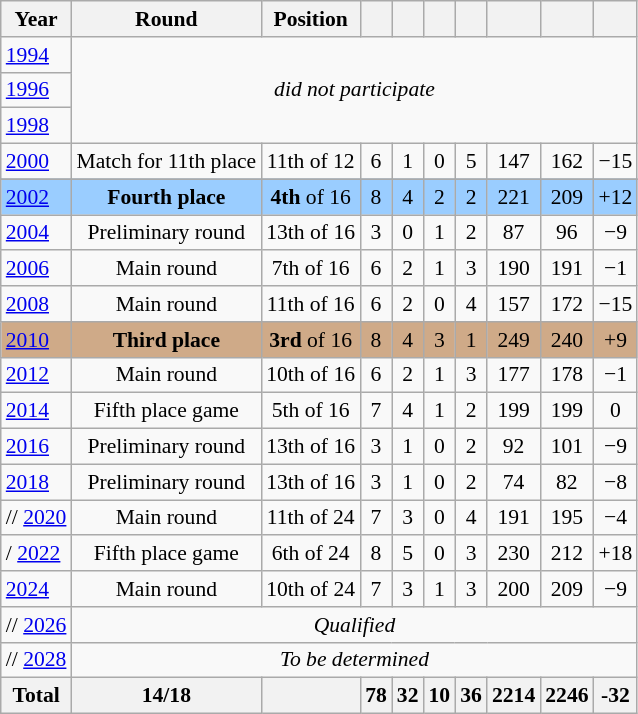<table class="wikitable" style="font-size: 90%; text-align: center;">
<tr>
<th>Year</th>
<th>Round</th>
<th>Position</th>
<th></th>
<th></th>
<th></th>
<th></th>
<th></th>
<th></th>
<th></th>
</tr>
<tr>
<td style="text-align: left;"> <a href='#'>1994</a></td>
<td colspan="9" rowspan="3"><em>did not participate</em></td>
</tr>
<tr>
<td style="text-align: left;"> <a href='#'>1996</a></td>
</tr>
<tr>
<td style="text-align: left;"> <a href='#'>1998</a></td>
</tr>
<tr>
<td style="text-align: left;"> <a href='#'>2000</a></td>
<td>Match for 11th place</td>
<td>11th of 12</td>
<td>6</td>
<td>1</td>
<td>0</td>
<td>5</td>
<td>147</td>
<td>162</td>
<td>−15</td>
</tr>
<tr>
</tr>
<tr style="background-color: #9ACDFF;">
<td style="text-align: left;"> <a href='#'>2002</a></td>
<td><strong>Fourth place</strong></td>
<td><strong>4th</strong> of 16</td>
<td>8</td>
<td>4</td>
<td>2</td>
<td>2</td>
<td>221</td>
<td>209</td>
<td>+12</td>
</tr>
<tr>
<td style="text-align: left;"> <a href='#'>2004</a></td>
<td>Preliminary round</td>
<td>13th of 16</td>
<td>3</td>
<td>0</td>
<td>1</td>
<td>2</td>
<td>87</td>
<td>96</td>
<td>−9</td>
</tr>
<tr>
<td style="text-align: left;"> <a href='#'>2006</a></td>
<td>Main round</td>
<td>7th of 16</td>
<td>6</td>
<td>2</td>
<td>1</td>
<td>3</td>
<td>190</td>
<td>191</td>
<td>−1</td>
</tr>
<tr>
<td style="text-align: left;"> <a href='#'>2008</a></td>
<td>Main round</td>
<td>11th of 16</td>
<td>6</td>
<td>2</td>
<td>0</td>
<td>4</td>
<td>157</td>
<td>172</td>
<td>−15</td>
</tr>
<tr style="background-color: #CFAA88;">
<td style="text-align: left;"> <a href='#'>2010</a></td>
<td><strong>Third place</strong></td>
<td><strong>3rd</strong> of 16</td>
<td>8</td>
<td>4</td>
<td>3</td>
<td>1</td>
<td>249</td>
<td>240</td>
<td>+9</td>
</tr>
<tr>
<td style="text-align: left;"> <a href='#'>2012</a></td>
<td>Main round</td>
<td>10th of 16</td>
<td>6</td>
<td>2</td>
<td>1</td>
<td>3</td>
<td>177</td>
<td>178</td>
<td>−1</td>
</tr>
<tr>
<td style="text-align: left;"> <a href='#'>2014</a></td>
<td>Fifth place game</td>
<td>5th of 16</td>
<td>7</td>
<td>4</td>
<td>1</td>
<td>2</td>
<td>199</td>
<td>199</td>
<td>0</td>
</tr>
<tr>
<td style="text-align: left;"> <a href='#'>2016</a></td>
<td>Preliminary round</td>
<td>13th of 16</td>
<td>3</td>
<td>1</td>
<td>0</td>
<td>2</td>
<td>92</td>
<td>101</td>
<td>−9</td>
</tr>
<tr>
<td style="text-align: left;"> <a href='#'>2018</a></td>
<td>Preliminary round</td>
<td>13th of 16</td>
<td>3</td>
<td>1</td>
<td>0</td>
<td>2</td>
<td>74</td>
<td>82</td>
<td>−8</td>
</tr>
<tr>
<td style="text-align: left;">// <a href='#'>2020</a></td>
<td>Main round</td>
<td>11th of 24</td>
<td>7</td>
<td>3</td>
<td>0</td>
<td>4</td>
<td>191</td>
<td>195</td>
<td>−4</td>
</tr>
<tr>
<td style="text-align: left;">/ <a href='#'>2022</a></td>
<td>Fifth place game</td>
<td>6th of 24</td>
<td>8</td>
<td>5</td>
<td>0</td>
<td>3</td>
<td>230</td>
<td>212</td>
<td>+18</td>
</tr>
<tr>
<td style="text-align: left;"> <a href='#'>2024</a></td>
<td>Main round</td>
<td>10th of 24</td>
<td>7</td>
<td>3</td>
<td>1</td>
<td>3</td>
<td>200</td>
<td>209</td>
<td>−9</td>
</tr>
<tr>
<td style="text-align: left;">// <a href='#'>2026</a></td>
<td colspan="9"><em>Qualified</em></td>
</tr>
<tr>
<td style="text-align: left;">// <a href='#'>2028</a></td>
<td colspan="9"><em>To be determined</em></td>
</tr>
<tr>
<th>Total</th>
<th>14/18</th>
<th></th>
<th>78</th>
<th>32</th>
<th>10</th>
<th>36</th>
<th>2214</th>
<th>2246</th>
<th>-32</th>
</tr>
</table>
